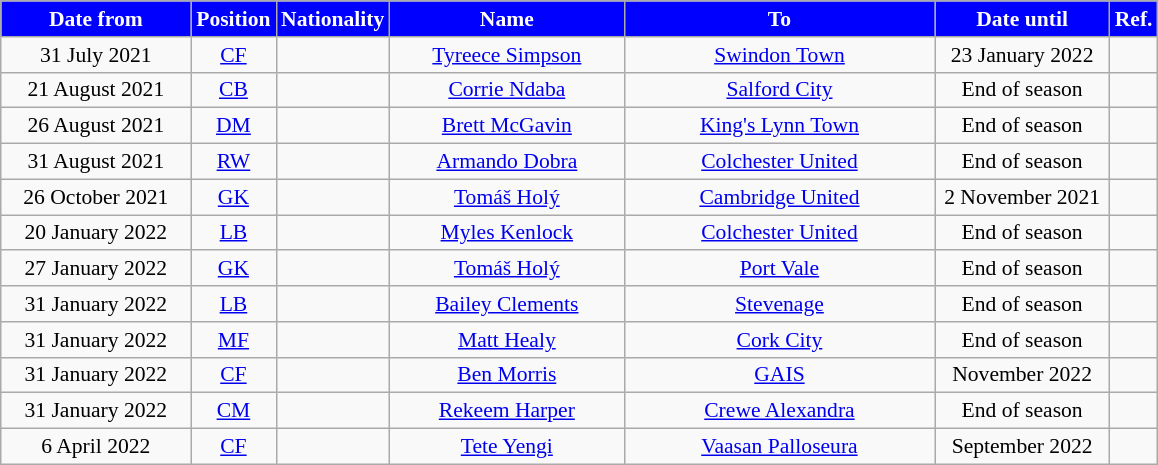<table class="wikitable"  style="text-align:center; font-size:90%; ">
<tr>
<th style="background:blue; color:white; width:120px;">Date from</th>
<th style="background:blue; color:white; width:50px;">Position</th>
<th style="background:blue; color:white; width:50px;">Nationality</th>
<th style="background:blue; color:white; width:150px;">Name</th>
<th style="background:blue; color:white; width:200px;">To</th>
<th style="background:blue; color:white; width:110px;">Date until</th>
<th style="background:blue; color:white; width:25px;">Ref.</th>
</tr>
<tr>
<td>31 July 2021</td>
<td><a href='#'>CF</a></td>
<td></td>
<td><a href='#'>Tyreece Simpson</a></td>
<td> <a href='#'>Swindon Town</a></td>
<td>23 January 2022</td>
<td></td>
</tr>
<tr>
<td>21 August 2021</td>
<td><a href='#'>CB</a></td>
<td></td>
<td><a href='#'>Corrie Ndaba</a></td>
<td> <a href='#'>Salford City</a></td>
<td>End of season</td>
<td></td>
</tr>
<tr>
<td>26 August 2021</td>
<td><a href='#'>DM</a></td>
<td></td>
<td><a href='#'>Brett McGavin</a></td>
<td> <a href='#'>King's Lynn Town</a></td>
<td>End of season</td>
<td></td>
</tr>
<tr>
<td>31 August 2021</td>
<td><a href='#'>RW</a></td>
<td></td>
<td><a href='#'>Armando Dobra</a></td>
<td> <a href='#'>Colchester United</a></td>
<td>End of season</td>
<td></td>
</tr>
<tr>
<td>26 October 2021</td>
<td><a href='#'>GK</a></td>
<td></td>
<td><a href='#'>Tomáš Holý</a></td>
<td> <a href='#'>Cambridge United</a></td>
<td>2 November 2021</td>
<td></td>
</tr>
<tr>
<td>20 January 2022</td>
<td><a href='#'>LB</a></td>
<td></td>
<td><a href='#'>Myles Kenlock</a></td>
<td> <a href='#'>Colchester United</a></td>
<td>End of season</td>
<td></td>
</tr>
<tr>
<td>27 January 2022</td>
<td><a href='#'>GK</a></td>
<td></td>
<td><a href='#'>Tomáš Holý</a></td>
<td> <a href='#'>Port Vale</a></td>
<td>End of season</td>
<td></td>
</tr>
<tr>
<td>31 January 2022</td>
<td><a href='#'>LB</a></td>
<td></td>
<td><a href='#'>Bailey Clements</a></td>
<td> <a href='#'>Stevenage</a></td>
<td>End of season</td>
<td></td>
</tr>
<tr>
<td>31 January 2022</td>
<td><a href='#'>MF</a></td>
<td></td>
<td><a href='#'>Matt Healy</a></td>
<td> <a href='#'>Cork City</a></td>
<td>End of season</td>
<td></td>
</tr>
<tr>
<td>31 January 2022</td>
<td><a href='#'>CF</a></td>
<td></td>
<td><a href='#'>Ben Morris</a></td>
<td> <a href='#'>GAIS</a></td>
<td>November 2022</td>
<td></td>
</tr>
<tr>
<td>31 January 2022</td>
<td><a href='#'>CM</a></td>
<td></td>
<td><a href='#'>Rekeem Harper</a></td>
<td> <a href='#'>Crewe Alexandra</a></td>
<td>End of season</td>
<td></td>
</tr>
<tr>
<td>6 April 2022</td>
<td><a href='#'>CF</a></td>
<td></td>
<td><a href='#'>Tete Yengi</a></td>
<td><a href='#'>Vaasan Palloseura</a></td>
<td>September 2022</td>
<td></td>
</tr>
</table>
